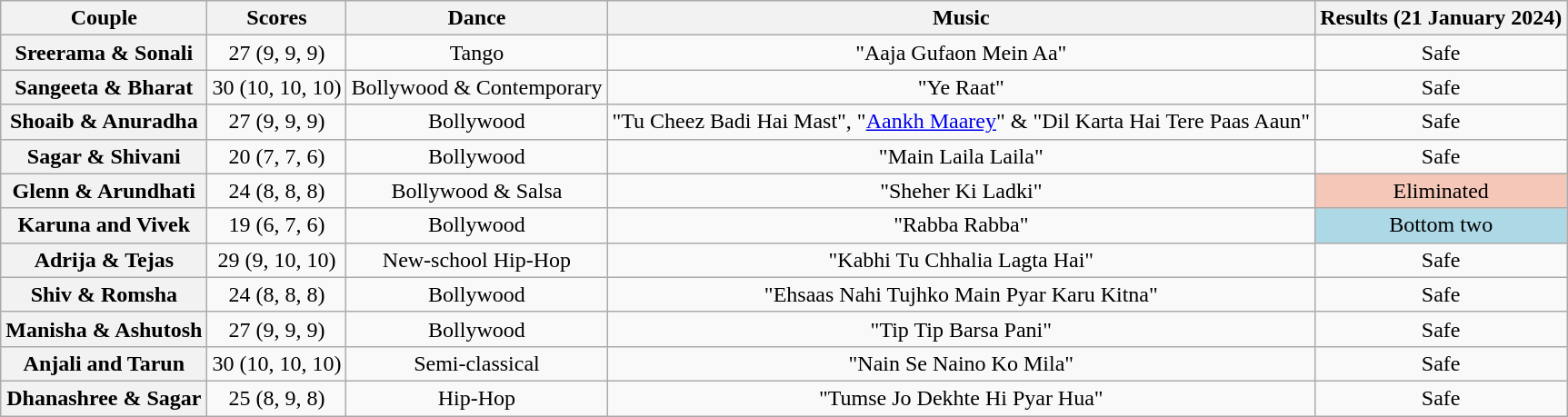<table class="wikitable plainrowheaders sortable" style="text-align:center;">
<tr>
<th class="sortable" scope="col" style="text-align:center">Couple</th>
<th scope="col">Scores</th>
<th class="unsortable" scope="col">Dance</th>
<th scope="col" class="unsortable">Music</th>
<th scope="col" class="unsortable">Results (21 January 2024)</th>
</tr>
<tr>
<th>Sreerama & Sonali</th>
<td>27 (9, 9, 9)</td>
<td>Tango</td>
<td>"Aaja Gufaon Mein Aa"</td>
<td>Safe</td>
</tr>
<tr>
<th>Sangeeta & Bharat</th>
<td>30 (10, 10, 10)</td>
<td>Bollywood  & Contemporary</td>
<td>"Ye Raat"</td>
<td>Safe</td>
</tr>
<tr>
<th>Shoaib & Anuradha</th>
<td>27 (9, 9, 9)</td>
<td>Bollywood</td>
<td>"Tu Cheez Badi Hai Mast", "<a href='#'>Aankh Maarey</a>" & "Dil Karta Hai Tere Paas Aaun"</td>
<td>Safe</td>
</tr>
<tr>
<th>Sagar & Shivani</th>
<td>20 (7, 7, 6)</td>
<td>Bollywood</td>
<td>"Main Laila Laila"</td>
<td>Safe</td>
</tr>
<tr>
<th>Glenn & Arundhati</th>
<td>24 (8, 8, 8)</td>
<td>Bollywood & Salsa</td>
<td>"Sheher Ki Ladki"</td>
<td bgcolor = #f4c7b8>Eliminated</td>
</tr>
<tr>
<th>Karuna and Vivek</th>
<td>19 (6, 7, 6)</td>
<td>Bollywood</td>
<td>"Rabba Rabba"</td>
<td bgcolor=lightblue>Bottom two</td>
</tr>
<tr>
<th>Adrija & Tejas</th>
<td>29 (9, 10, 10)</td>
<td>New-school Hip-Hop</td>
<td>"Kabhi Tu Chhalia Lagta Hai"</td>
<td>Safe</td>
</tr>
<tr>
<th>Shiv & Romsha</th>
<td>24 (8, 8, 8)</td>
<td>Bollywood</td>
<td>"Ehsaas Nahi Tujhko Main Pyar Karu Kitna"</td>
<td>Safe</td>
</tr>
<tr>
<th>Manisha & Ashutosh</th>
<td>27 (9, 9, 9)</td>
<td>Bollywood</td>
<td>"Tip Tip Barsa Pani"</td>
<td>Safe</td>
</tr>
<tr>
<th>Anjali and Tarun</th>
<td>30 (10, 10, 10)</td>
<td>Semi-classical</td>
<td>"Nain Se Naino Ko Mila"</td>
<td>Safe</td>
</tr>
<tr>
<th>Dhanashree & Sagar</th>
<td>25 (8, 9, 8)</td>
<td>Hip-Hop</td>
<td>"Tumse Jo Dekhte Hi Pyar Hua"</td>
<td>Safe</td>
</tr>
</table>
